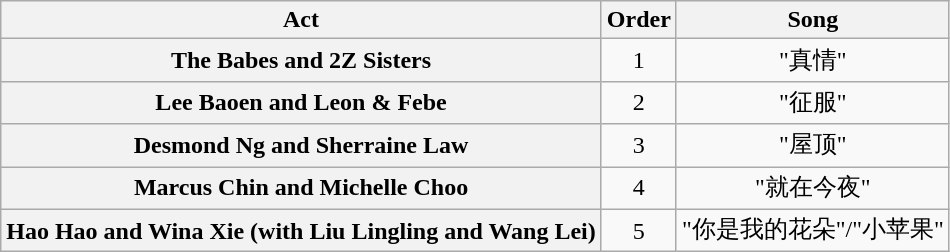<table class="wikitable plainrowheaders" style="text-align:center;">
<tr>
<th scope="col">Act</th>
<th scope="col">Order</th>
<th scope="col">Song</th>
</tr>
<tr>
<th scope="row">The Babes and 2Z Sisters</th>
<td>1</td>
<td>"真情"</td>
</tr>
<tr>
<th scope="row">Lee Baoen and Leon & Febe</th>
<td>2</td>
<td>"征服"</td>
</tr>
<tr>
<th scope="row">Desmond Ng and Sherraine Law</th>
<td>3</td>
<td>"屋顶"</td>
</tr>
<tr>
<th scope="row">Marcus Chin and Michelle Choo</th>
<td>4</td>
<td>"就在今夜"</td>
</tr>
<tr>
<th scope="row">Hao Hao and Wina Xie (with Liu Lingling and Wang Lei)</th>
<td>5</td>
<td>"你是我的花朵"/"小苹果"</td>
</tr>
</table>
